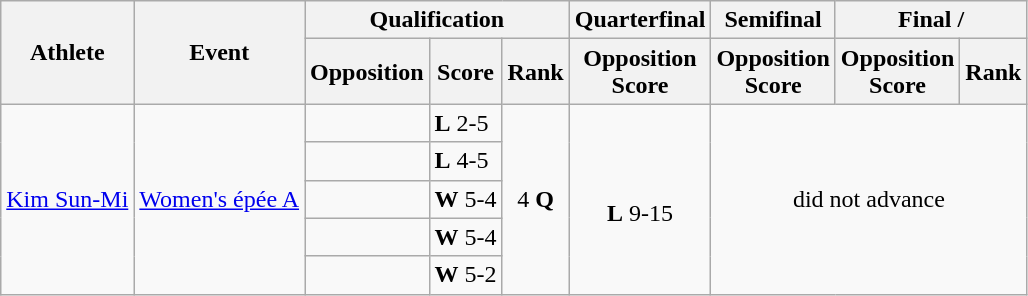<table class=wikitable>
<tr>
<th rowspan="2">Athlete</th>
<th rowspan="2">Event</th>
<th colspan="3">Qualification</th>
<th>Quarterfinal</th>
<th>Semifinal</th>
<th colspan="2">Final / </th>
</tr>
<tr>
<th>Opposition</th>
<th>Score</th>
<th>Rank</th>
<th>Opposition<br>Score</th>
<th>Opposition<br>Score</th>
<th>Opposition<br>Score</th>
<th>Rank</th>
</tr>
<tr>
<td rowspan=5><a href='#'>Kim Sun-Mi</a></td>
<td rowspan=5><a href='#'>Women's épée A</a></td>
<td></td>
<td><strong>L</strong> 2-5</td>
<td align="center" rowspan=5>4 <strong>Q</strong></td>
<td align="center" rowspan=5><br><strong>L</strong> 9-15</td>
<td align="center" rowspan=5 colspan=3>did not advance</td>
</tr>
<tr>
<td></td>
<td><strong>L</strong> 4-5</td>
</tr>
<tr>
<td></td>
<td><strong>W</strong> 5-4</td>
</tr>
<tr>
<td></td>
<td><strong>W</strong> 5-4</td>
</tr>
<tr>
<td></td>
<td><strong>W</strong> 5-2</td>
</tr>
</table>
